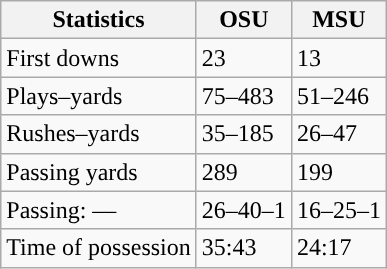<table class="wikitable" style="float:left">
<tr>
<th>Statistics</th>
<th>OSU</th>
<th>MSU</th>
</tr>
<tr>
<td>First downs</td>
<td>23</td>
<td>13</td>
</tr>
<tr>
<td>Plays–yards</td>
<td>75–483</td>
<td>51–246</td>
</tr>
<tr>
<td>Rushes–yards</td>
<td>35–185</td>
<td>26–47</td>
</tr>
<tr>
<td>Passing yards</td>
<td>289</td>
<td>199</td>
</tr>
<tr>
<td>Passing: ––</td>
<td>26–40–1</td>
<td>16–25–1</td>
</tr>
<tr>
<td>Time of possession</td>
<td>35:43</td>
<td>24:17</td>
</tr>
</table>
